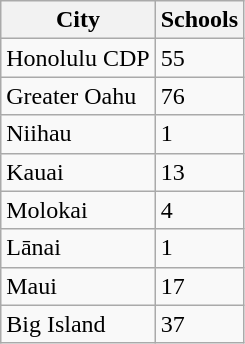<table class="wikitable" border="1">
<tr>
<th>City</th>
<th>Schools</th>
</tr>
<tr>
<td>Honolulu CDP</td>
<td>55</td>
</tr>
<tr>
<td>Greater Oahu</td>
<td>76</td>
</tr>
<tr>
<td>Niihau</td>
<td>1</td>
</tr>
<tr>
<td>Kauai</td>
<td>13</td>
</tr>
<tr>
<td>Molokai</td>
<td>4</td>
</tr>
<tr>
<td>Lānai</td>
<td>1</td>
</tr>
<tr>
<td>Maui</td>
<td>17</td>
</tr>
<tr>
<td>Big Island</td>
<td>37</td>
</tr>
</table>
